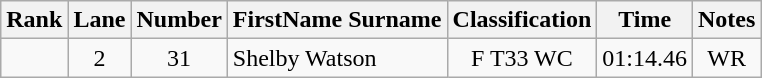<table class="wikitable sortable" style="text-align:center">
<tr>
<th>Rank</th>
<th>Lane</th>
<th>Number</th>
<th>FirstName Surname</th>
<th>Classification</th>
<th>Time</th>
<th>Notes</th>
</tr>
<tr>
<td></td>
<td>2</td>
<td>31</td>
<td style="text-align:left"> Shelby Watson</td>
<td>F T33 WC</td>
<td>01:14.46</td>
<td>WR</td>
</tr>
</table>
